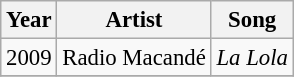<table class="wikitable" style="font-size: 95%;">
<tr>
<th>Year</th>
<th>Artist</th>
<th>Song</th>
</tr>
<tr>
<td>2009</td>
<td>Radio Macandé</td>
<td><em>La Lola</em></td>
</tr>
<tr>
</tr>
</table>
